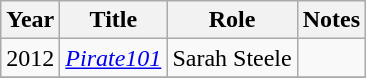<table class="wikitable sortable">
<tr>
<th>Year</th>
<th>Title</th>
<th>Role</th>
<th>Notes</th>
</tr>
<tr>
<td>2012</td>
<td><em><a href='#'>Pirate101</a></em></td>
<td>Sarah Steele</td>
<td></td>
</tr>
<tr>
</tr>
</table>
